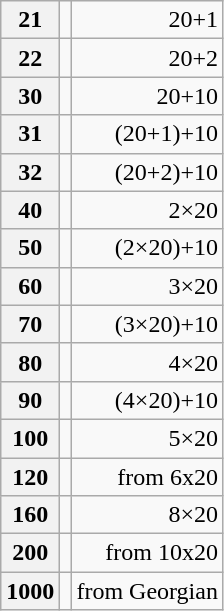<table class="wikitable" style="text-align: right;">
<tr>
<th>21</th>
<td></td>
<td>20+1</td>
</tr>
<tr>
<th>22</th>
<td></td>
<td>20+2</td>
</tr>
<tr>
<th>30</th>
<td></td>
<td>20+10</td>
</tr>
<tr>
<th>31</th>
<td></td>
<td>(20+1)+10</td>
</tr>
<tr>
<th>32</th>
<td></td>
<td>(20+2)+10</td>
</tr>
<tr>
<th>40</th>
<td></td>
<td>2×20</td>
</tr>
<tr>
<th>50</th>
<td></td>
<td>(2×20)+10</td>
</tr>
<tr>
<th>60</th>
<td></td>
<td>3×20</td>
</tr>
<tr>
<th>70</th>
<td></td>
<td>(3×20)+10</td>
</tr>
<tr>
<th>80</th>
<td></td>
<td>4×20</td>
</tr>
<tr>
<th>90</th>
<td></td>
<td>(4×20)+10</td>
</tr>
<tr>
<th>100</th>
<td></td>
<td>5×20</td>
</tr>
<tr>
<th>120</th>
<td></td>
<td>from  6x20</td>
</tr>
<tr>
<th>160</th>
<td></td>
<td>8×20</td>
</tr>
<tr>
<th>200</th>
<td></td>
<td>from  10x20</td>
</tr>
<tr>
<th>1000</th>
<td></td>
<td>from Georgian</td>
</tr>
</table>
